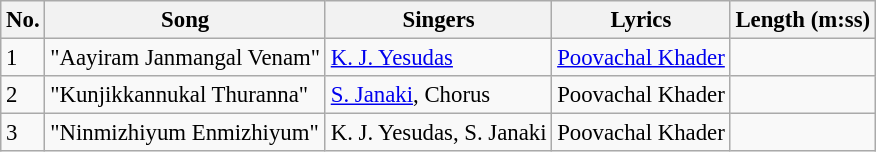<table class="wikitable" style="font-size:95%;">
<tr>
<th>No.</th>
<th>Song</th>
<th>Singers</th>
<th>Lyrics</th>
<th>Length (m:ss)</th>
</tr>
<tr>
<td>1</td>
<td>"Aayiram Janmangal Venam"</td>
<td><a href='#'>K. J. Yesudas</a></td>
<td><a href='#'>Poovachal Khader</a></td>
<td></td>
</tr>
<tr>
<td>2</td>
<td>"Kunjikkannukal Thuranna"</td>
<td><a href='#'>S. Janaki</a>, Chorus</td>
<td>Poovachal Khader</td>
<td></td>
</tr>
<tr>
<td>3</td>
<td>"Ninmizhiyum Enmizhiyum"</td>
<td>K. J. Yesudas, S. Janaki</td>
<td>Poovachal Khader</td>
<td></td>
</tr>
</table>
